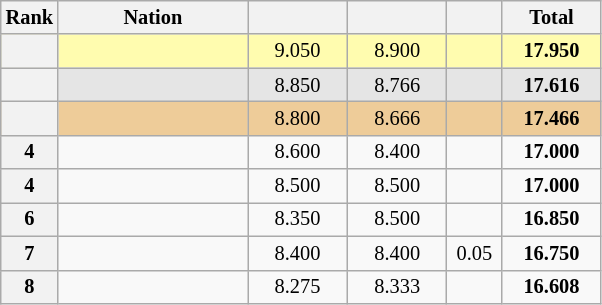<table class="wikitable sortable" style="text-align:center; font-size:85%">
<tr>
<th scope="col" style="width:20px;">Rank</th>
<th ! scope="col" style="width:120px;">Nation</th>
<th ! scope="col" style="width:60px;"></th>
<th ! scope="col" style="width:60px;"></th>
<th ! scope="col" style="width:30px;"></th>
<th ! scope="col" style="width:60px;">Total</th>
</tr>
<tr bgcolor=fffcaf>
<th scope=row></th>
<td align=left></td>
<td>9.050</td>
<td>8.900</td>
<td></td>
<td><strong>17.950</strong></td>
</tr>
<tr bgcolor=e5e5e5>
<th scope=row></th>
<td align=left></td>
<td>8.850</td>
<td>8.766</td>
<td></td>
<td><strong>17.616</strong></td>
</tr>
<tr bgcolor=eecc99>
<th scope=row></th>
<td align=left></td>
<td>8.800</td>
<td>8.666</td>
<td></td>
<td><strong>17.466</strong></td>
</tr>
<tr>
<th scope=row>4</th>
<td align=left></td>
<td>8.600</td>
<td>8.400</td>
<td></td>
<td><strong>17.000</strong></td>
</tr>
<tr>
<th scope=row>4</th>
<td align=left></td>
<td>8.500</td>
<td>8.500</td>
<td></td>
<td><strong>17.000</strong></td>
</tr>
<tr>
<th scope=row>6</th>
<td align=left></td>
<td>8.350</td>
<td>8.500</td>
<td></td>
<td><strong>16.850 </strong></td>
</tr>
<tr>
<th scope=row>7</th>
<td align=left></td>
<td>8.400</td>
<td>8.400</td>
<td>0.05</td>
<td><strong>16.750</strong></td>
</tr>
<tr>
<th scope=row>8</th>
<td align=left></td>
<td>8.275</td>
<td>8.333</td>
<td></td>
<td><strong>16.608</strong></td>
</tr>
</table>
